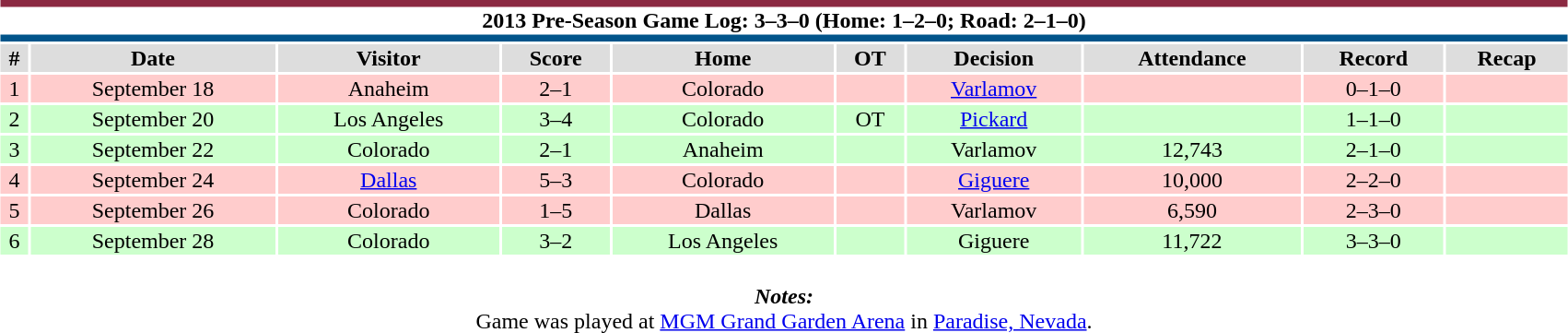<table class="toccolours collapsible collapsed"  style="width:90%; clear:both; margin:1.5em auto; text-align:center;">
<tr>
<th colspan=10 style="background:#fff; border-top:#8B2942 5px solid; border-bottom:#01548A 5px solid;">2013 Pre-Season Game Log: 3–3–0 (Home: 1–2–0; Road: 2–1–0)</th>
</tr>
<tr style="text-align:center; background:#ddd;">
<th>#</th>
<th>Date</th>
<th>Visitor</th>
<th>Score</th>
<th>Home</th>
<th>OT</th>
<th>Decision</th>
<th>Attendance</th>
<th>Record</th>
<th>Recap</th>
</tr>
<tr style="text-align:center; background:#fcc;">
<td>1</td>
<td>September 18</td>
<td>Anaheim</td>
<td>2–1</td>
<td>Colorado</td>
<td></td>
<td><a href='#'>Varlamov</a></td>
<td></td>
<td>0–1–0</td>
<td></td>
</tr>
<tr style="text-align:center; background:#cfc;">
<td>2</td>
<td>September 20</td>
<td>Los Angeles</td>
<td>3–4</td>
<td>Colorado</td>
<td>OT</td>
<td><a href='#'>Pickard</a></td>
<td></td>
<td>1–1–0</td>
<td></td>
</tr>
<tr style="text-align:center; background:#cfc;">
<td>3</td>
<td>September 22</td>
<td>Colorado</td>
<td>2–1</td>
<td>Anaheim</td>
<td></td>
<td>Varlamov</td>
<td>12,743</td>
<td>2–1–0</td>
<td></td>
</tr>
<tr style="text-align:center; background:#fcc;">
<td>4</td>
<td>September 24</td>
<td><a href='#'>Dallas</a></td>
<td>5–3</td>
<td>Colorado</td>
<td></td>
<td><a href='#'>Giguere</a></td>
<td>10,000</td>
<td>2–2–0</td>
<td></td>
</tr>
<tr style="text-align:center; background:#fcc;">
<td>5</td>
<td>September 26</td>
<td>Colorado</td>
<td>1–5</td>
<td>Dallas</td>
<td></td>
<td>Varlamov</td>
<td>6,590</td>
<td>2–3–0</td>
<td></td>
</tr>
<tr style="text-align:center; background:#cfc;">
<td>6</td>
<td>September 28</td>
<td>Colorado</td>
<td>3–2</td>
<td>Los Angeles</td>
<td></td>
<td>Giguere</td>
<td>11,722</td>
<td>3–3–0</td>
<td></td>
</tr>
<tr>
<td colspan="10" style="text-align:center;"><br><strong><em>Notes:</em></strong><br>
Game was played at <a href='#'>MGM Grand Garden Arena</a> in <a href='#'>Paradise, Nevada</a>.</td>
</tr>
</table>
